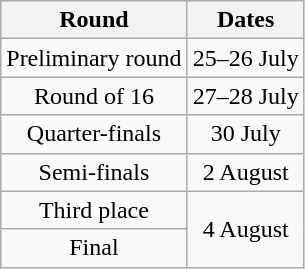<table class="wikitable" style="text-align:center">
<tr>
<th>Round</th>
<th>Dates</th>
</tr>
<tr>
<td>Preliminary round</td>
<td>25–26 July</td>
</tr>
<tr>
<td>Round of 16</td>
<td>27–28 July</td>
</tr>
<tr>
<td>Quarter-finals</td>
<td>30 July</td>
</tr>
<tr>
<td>Semi-finals</td>
<td>2 August</td>
</tr>
<tr>
<td>Third place</td>
<td rowspan=2>4 August</td>
</tr>
<tr>
<td>Final</td>
</tr>
</table>
